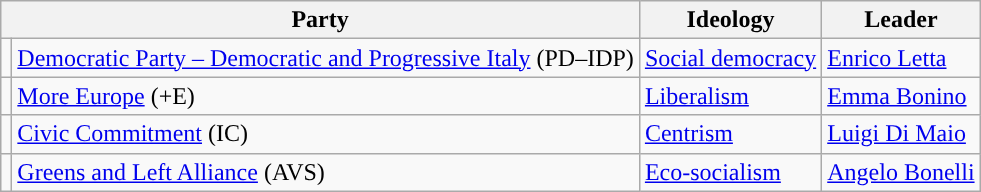<table class=wikitable style=text-align:left>
<tr>
<th colspan=2>Party</th>
<th>Ideology</th>
<th>Leader</th>
</tr>
<tr>
<td></td>
<td><a href='#'>Democratic Party – Democratic and Progressive Italy</a> (PD–IDP)</td>
<td><a href='#'>Social democracy</a></td>
<td><a href='#'>Enrico Letta</a></td>
</tr>
<tr>
<td></td>
<td><a href='#'>More Europe</a> (+E)</td>
<td><a href='#'>Liberalism</a></td>
<td><a href='#'>Emma Bonino</a></td>
</tr>
<tr>
<td></td>
<td><a href='#'>Civic Commitment</a> (IC)</td>
<td><a href='#'>Centrism</a></td>
<td><a href='#'>Luigi Di Maio</a></td>
</tr>
<tr>
<td></td>
<td><a href='#'>Greens and Left Alliance</a> (AVS)</td>
<td><a href='#'>Eco-socialism</a></td>
<td><a href='#'>Angelo Bonelli</a></td>
</tr>
</table>
